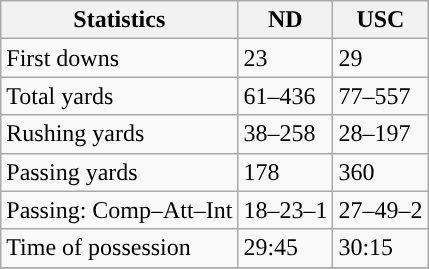<table class="wikitable" style="float: left;">
<tr>
<th>Statistics</th>
<th>ND</th>
<th>USC</th>
</tr>
<tr>
<td>First downs</td>
<td>23</td>
<td>29</td>
</tr>
<tr>
<td>Total yards</td>
<td>61–436</td>
<td>77–557</td>
</tr>
<tr>
<td>Rushing yards</td>
<td>38–258</td>
<td>28–197</td>
</tr>
<tr>
<td>Passing yards</td>
<td>178</td>
<td>360</td>
</tr>
<tr>
<td>Passing: Comp–Att–Int</td>
<td>18–23–1</td>
<td>27–49–2</td>
</tr>
<tr>
<td>Time of possession</td>
<td>29:45</td>
<td>30:15</td>
</tr>
<tr>
</tr>
</table>
